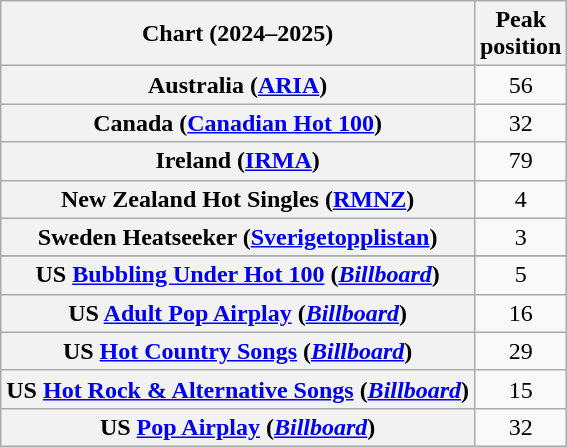<table class="wikitable sortable plainrowheaders" style="text-align:center">
<tr>
<th scope="col">Chart (2024–2025)</th>
<th scope="col">Peak<br>position</th>
</tr>
<tr>
<th scope="row">Australia (<a href='#'>ARIA</a>)</th>
<td>56</td>
</tr>
<tr>
<th scope="row">Canada (<a href='#'>Canadian Hot 100</a>)</th>
<td>32</td>
</tr>
<tr>
<th scope="row">Ireland (<a href='#'>IRMA</a>)</th>
<td>79</td>
</tr>
<tr>
<th scope="row">New Zealand Hot Singles (<a href='#'>RMNZ</a>)</th>
<td>4</td>
</tr>
<tr>
<th scope="row">Sweden Heatseeker (<a href='#'>Sverigetopplistan</a>)</th>
<td>3</td>
</tr>
<tr>
</tr>
<tr>
<th scope="row">US <a href='#'>Bubbling Under Hot 100</a> (<em><a href='#'>Billboard</a></em>)</th>
<td>5</td>
</tr>
<tr>
<th scope="row">US <a href='#'>Adult Pop Airplay</a> (<em><a href='#'>Billboard</a></em>)</th>
<td>16</td>
</tr>
<tr>
<th scope="row">US <a href='#'>Hot Country Songs</a> (<em><a href='#'>Billboard</a></em>)</th>
<td>29</td>
</tr>
<tr>
<th scope="row">US <a href='#'>Hot Rock & Alternative Songs</a> (<em><a href='#'>Billboard</a></em>)</th>
<td>15</td>
</tr>
<tr>
<th scope="row">US <a href='#'>Pop Airplay</a> (<em><a href='#'>Billboard</a></em>)</th>
<td>32</td>
</tr>
</table>
